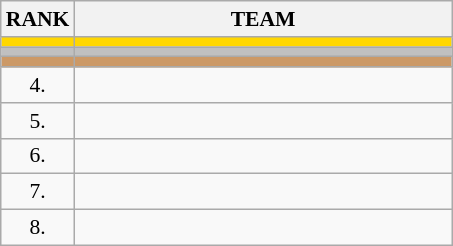<table class="wikitable" style="border-collapse: collapse; font-size: 90%;">
<tr>
<th>RANK</th>
<th align="left" style="width: 17em">TEAM</th>
</tr>
<tr bgcolor=gold>
<td align="center"></td>
<td></td>
</tr>
<tr bgcolor=silver>
<td align="center"></td>
<td></td>
</tr>
<tr bgcolor=cc9966>
<td align="center"></td>
<td></td>
</tr>
<tr>
<td align="center">4.</td>
<td></td>
</tr>
<tr>
<td align="center">5.</td>
<td></td>
</tr>
<tr>
<td align="center">6.</td>
<td></td>
</tr>
<tr>
<td align="center">7.</td>
<td></td>
</tr>
<tr>
<td align="center">8.</td>
<td></td>
</tr>
</table>
